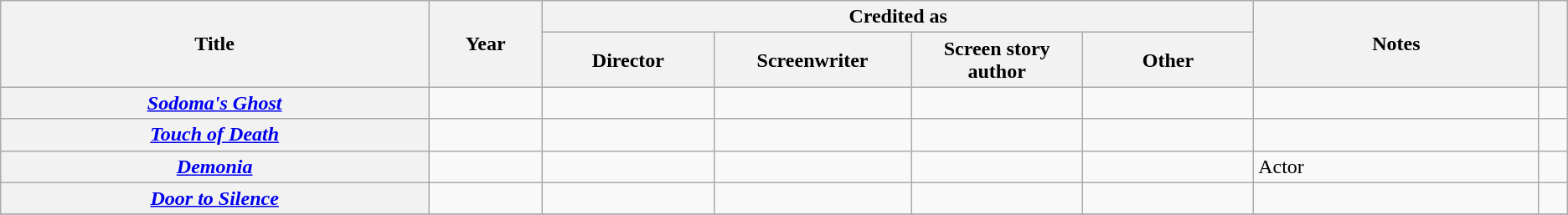<table class="wikitable sortable plainrowheaders">
<tr>
<th width="15%" rowspan="2" scope="col">Title</th>
<th width="4%" rowspan="2" scope="col">Year</th>
<th colspan="4" scope="col">Credited as</th>
<th width="10%" rowspan="2" scope="col" class="unsortable">Notes</th>
<th width="1%" rowspan="2" scope="col" class="unsortable"></th>
</tr>
<tr>
<th width=6%>Director</th>
<th width=6%>Screenwriter</th>
<th width=6%>Screen story author</th>
<th width=6%>Other</th>
</tr>
<tr>
<th scope="row"><em><a href='#'>Sodoma's Ghost</a></em></th>
<td></td>
<td></td>
<td></td>
<td></td>
<td></td>
<td></td>
<td style="text-align:center;"></td>
</tr>
<tr>
<th scope="row"><em><a href='#'>Touch of Death</a></em></th>
<td></td>
<td></td>
<td></td>
<td></td>
<td></td>
<td></td>
<td style="text-align:center;"></td>
</tr>
<tr>
<th scope="row"><em><a href='#'>Demonia</a></em></th>
<td></td>
<td></td>
<td></td>
<td></td>
<td></td>
<td>Actor</td>
<td style="text-align:center;"></td>
</tr>
<tr>
<th scope="row"><em><a href='#'>Door to Silence</a></em></th>
<td></td>
<td></td>
<td></td>
<td></td>
<td></td>
<td></td>
<td style="text-align:center;"></td>
</tr>
<tr>
</tr>
</table>
